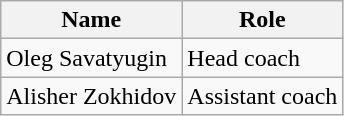<table class="wikitable">
<tr>
<th>Name</th>
<th>Role</th>
</tr>
<tr>
<td> Oleg Savatyugin</td>
<td>Head coach</td>
</tr>
<tr>
<td> Alisher Zokhidov</td>
<td>Assistant coach</td>
</tr>
</table>
